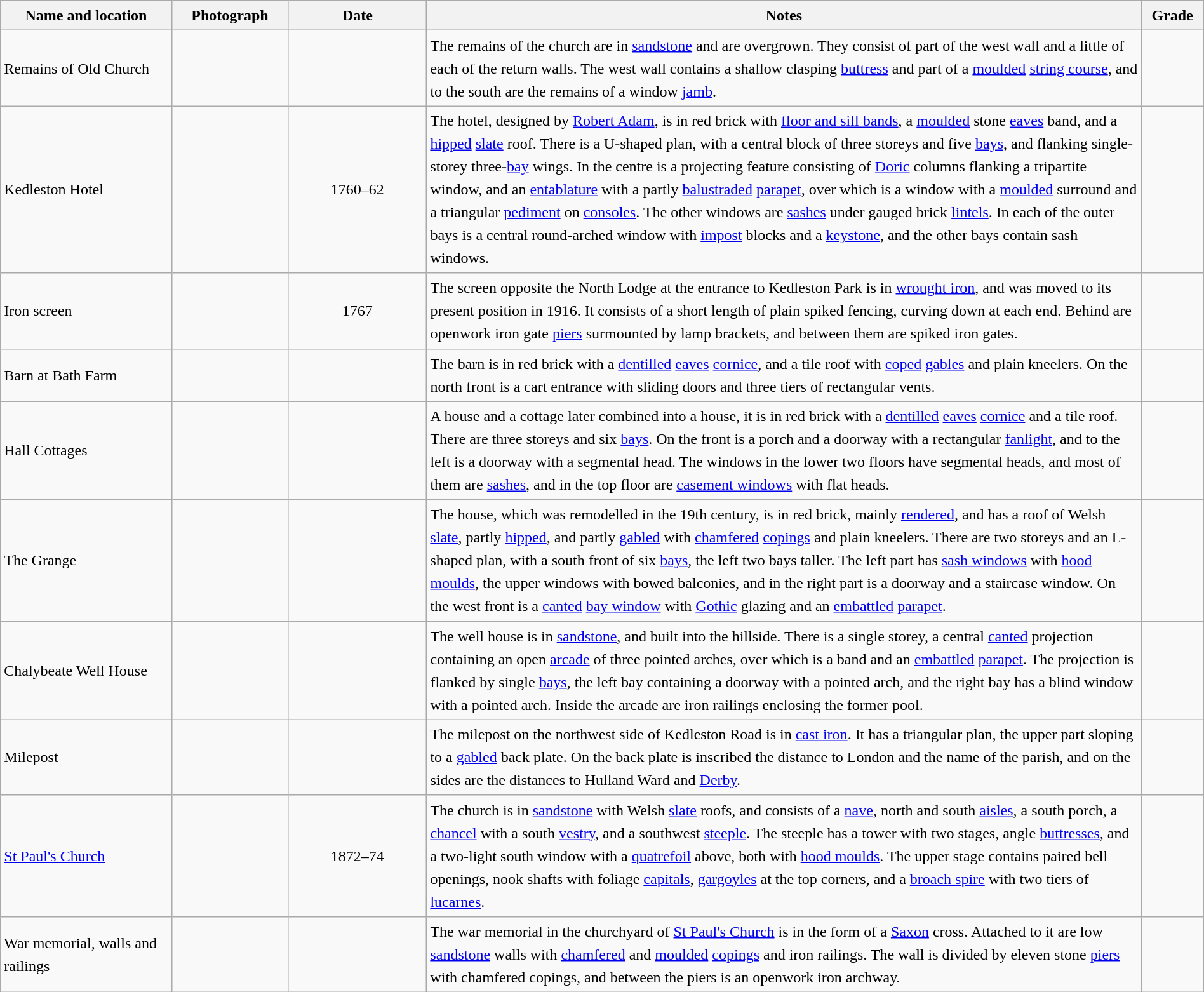<table class="wikitable sortable plainrowheaders" style="width:100%; border:0; text-align:left; line-height:150%;">
<tr>
<th scope="col"  style="width:150px">Name and location</th>
<th scope="col"  style="width:100px" class="unsortable">Photograph</th>
<th scope="col"  style="width:120px">Date</th>
<th scope="col"  style="width:650px" class="unsortable">Notes</th>
<th scope="col"  style="width:50px">Grade</th>
</tr>
<tr>
<td>Remains of Old Church<br><small></small></td>
<td></td>
<td align="center"></td>
<td>The remains of the church are in <a href='#'>sandstone</a> and are overgrown.  They consist of part of the west wall and a little of each of the return walls. The west wall contains a shallow clasping <a href='#'>buttress</a> and part of a <a href='#'>moulded</a> <a href='#'>string course</a>, and to the south are the remains of a window <a href='#'>jamb</a>.</td>
<td align="center" ></td>
</tr>
<tr>
<td>Kedleston Hotel<br><small></small></td>
<td></td>
<td align="center">1760–62</td>
<td>The hotel, designed by <a href='#'>Robert Adam</a>, is in red brick with <a href='#'>floor and sill bands</a>, a <a href='#'>moulded</a> stone <a href='#'>eaves</a> band, and a <a href='#'>hipped</a> <a href='#'>slate</a> roof.  There is a U-shaped plan, with a central block of three storeys and five <a href='#'>bays</a>, and flanking single-storey three-<a href='#'>bay</a> wings.  In the centre is a projecting feature consisting of <a href='#'>Doric</a> columns flanking a tripartite window, and an <a href='#'>entablature</a> with a partly <a href='#'>balustraded</a> <a href='#'>parapet</a>, over which is a window with a <a href='#'>moulded</a> surround and a triangular <a href='#'>pediment</a> on <a href='#'>consoles</a>.  The other windows are <a href='#'>sashes</a> under gauged brick <a href='#'>lintels</a>.  In each of the outer bays is a central round-arched window with <a href='#'>impost</a> blocks and a <a href='#'>keystone</a>, and the other bays contain sash windows.</td>
<td align="center" ></td>
</tr>
<tr>
<td>Iron screen<br><small></small></td>
<td></td>
<td align="center">1767</td>
<td>The screen opposite the North Lodge at the entrance to Kedleston Park is in <a href='#'>wrought iron</a>, and was moved to its present position in 1916.  It consists of a short length of plain spiked fencing, curving down at each end.  Behind are openwork iron gate <a href='#'>piers</a> surmounted by lamp brackets, and between them are spiked iron gates.</td>
<td align="center" ></td>
</tr>
<tr>
<td>Barn at Bath Farm<br><small></small></td>
<td></td>
<td align="center"></td>
<td>The barn is in red brick with a <a href='#'>dentilled</a> <a href='#'>eaves</a> <a href='#'>cornice</a>, and a tile roof with <a href='#'>coped</a> <a href='#'>gables</a> and plain kneelers.  On the north front is a cart entrance with sliding doors and three tiers of rectangular vents.</td>
<td align="center" ></td>
</tr>
<tr>
<td>Hall Cottages<br><small></small></td>
<td></td>
<td align="center"></td>
<td>A house and a cottage later combined into a house, it is in red brick with a <a href='#'>dentilled</a> <a href='#'>eaves</a> <a href='#'>cornice</a> and a tile roof.  There are three storeys and six <a href='#'>bays</a>.  On the front is a porch and a doorway with a rectangular <a href='#'>fanlight</a>, and to the left is a doorway with a segmental head.  The windows in the lower two floors have segmental heads, and most of them are <a href='#'>sashes</a>, and in the top floor are <a href='#'>casement windows</a> with flat heads.</td>
<td align="center" ></td>
</tr>
<tr>
<td>The Grange<br><small></small></td>
<td></td>
<td align="center"></td>
<td>The house, which was remodelled in the 19th century, is in red brick, mainly <a href='#'>rendered</a>, and has a roof of Welsh <a href='#'>slate</a>, partly <a href='#'>hipped</a>, and partly <a href='#'>gabled</a> with <a href='#'>chamfered</a> <a href='#'>copings</a> and plain kneelers.  There are two storeys and an L-shaped plan, with a south front of six <a href='#'>bays</a>, the left two bays taller.  The left part has <a href='#'>sash windows</a> with <a href='#'>hood moulds</a>, the upper windows with bowed balconies, and in the right part is a doorway and a staircase window.  On the west front is a <a href='#'>canted</a> <a href='#'>bay window</a> with <a href='#'>Gothic</a> glazing and an <a href='#'>embattled</a> <a href='#'>parapet</a>.</td>
<td align="center" ></td>
</tr>
<tr>
<td>Chalybeate Well House<br><small></small></td>
<td></td>
<td align="center"></td>
<td>The well house is in <a href='#'>sandstone</a>, and built into the hillside.  There is a single storey, a central <a href='#'>canted</a> projection containing an open <a href='#'>arcade</a> of three pointed arches, over which is a band and an <a href='#'>embattled</a> <a href='#'>parapet</a>.  The projection is flanked by single <a href='#'>bays</a>, the left bay containing a doorway with a pointed arch, and the right bay has a blind window with a pointed arch.  Inside the arcade are iron railings enclosing the former pool.</td>
<td align="center" ></td>
</tr>
<tr>
<td>Milepost<br><small></small></td>
<td></td>
<td align="center"></td>
<td>The milepost on the northwest side of Kedleston Road is in <a href='#'>cast iron</a>.  It has a triangular plan, the upper part sloping to a <a href='#'>gabled</a> back plate.  On the back plate is inscribed the distance to London and the name of the parish, and on the sides are the distances to Hulland Ward and <a href='#'>Derby</a>.</td>
<td align="center" ></td>
</tr>
<tr>
<td><a href='#'>St Paul's Church</a><br><small></small></td>
<td></td>
<td align="center">1872–74</td>
<td>The church is in <a href='#'>sandstone</a> with Welsh <a href='#'>slate</a> roofs, and consists of a <a href='#'>nave</a>, north and south <a href='#'>aisles</a>, a south porch, a <a href='#'>chancel</a> with a south <a href='#'>vestry</a>, and a southwest <a href='#'>steeple</a>.  The steeple has a tower with two stages, angle <a href='#'>buttresses</a>, and a two-light south window with a <a href='#'>quatrefoil</a> above, both with <a href='#'>hood moulds</a>.  The upper stage contains paired bell openings, nook shafts with foliage <a href='#'>capitals</a>, <a href='#'>gargoyles</a> at the top corners, and a <a href='#'>broach spire</a> with two tiers of <a href='#'>lucarnes</a>.</td>
<td align="center" ></td>
</tr>
<tr>
<td>War memorial, walls and railings<br><small></small></td>
<td></td>
<td align="center"></td>
<td>The war memorial in the churchyard of <a href='#'>St Paul's Church</a> is in the form of a <a href='#'>Saxon</a> cross.  Attached to it are low <a href='#'>sandstone</a> walls with <a href='#'>chamfered</a> and <a href='#'>moulded</a> <a href='#'>copings</a> and iron railings.  The wall is divided by eleven stone <a href='#'>piers</a> with chamfered copings, and between the piers is an openwork iron archway.</td>
<td align="center" ></td>
</tr>
<tr>
</tr>
</table>
